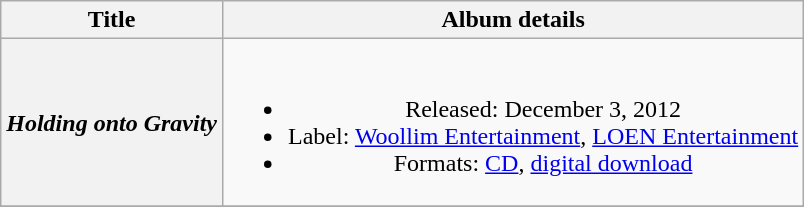<table class="wikitable plainrowheaders" style="text-align:center;">
<tr>
<th scope="col">Title</th>
<th scope="col">Album details</th>
</tr>
<tr>
<th scope="row"><em>Holding onto Gravity</em></th>
<td><br><ul><li>Released: December 3, 2012</li><li>Label: <a href='#'>Woollim Entertainment</a>, <a href='#'>LOEN Entertainment</a></li><li>Formats: <a href='#'>CD</a>, <a href='#'>digital download</a></li></ul></td>
</tr>
<tr>
</tr>
</table>
